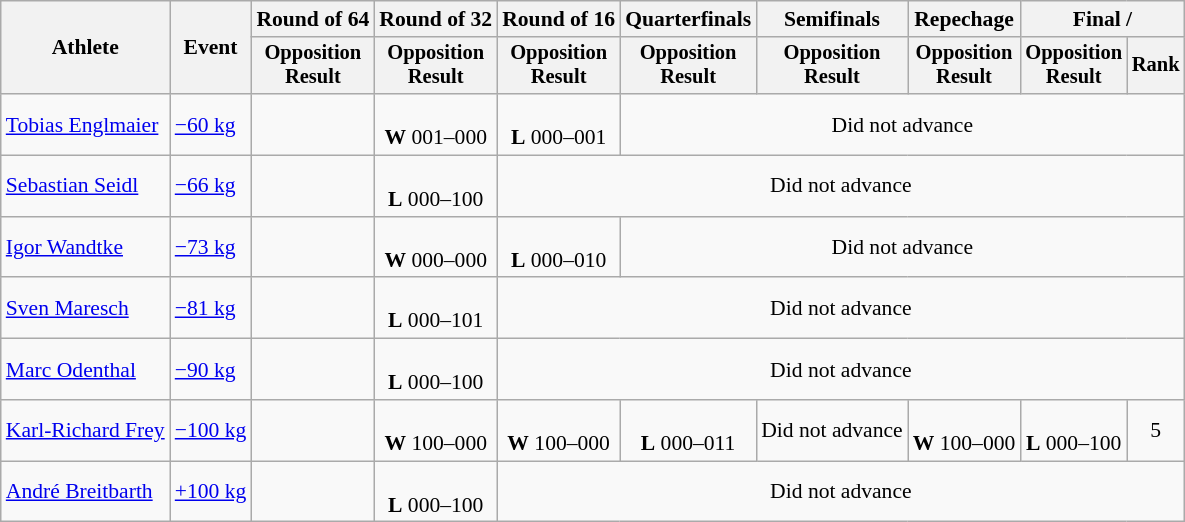<table class="wikitable" style="font-size:90%">
<tr>
<th rowspan="2">Athlete</th>
<th rowspan="2">Event</th>
<th>Round of 64</th>
<th>Round of 32</th>
<th>Round of 16</th>
<th>Quarterfinals</th>
<th>Semifinals</th>
<th>Repechage</th>
<th colspan=2>Final / </th>
</tr>
<tr style="font-size:95%">
<th>Opposition<br>Result</th>
<th>Opposition<br>Result</th>
<th>Opposition<br>Result</th>
<th>Opposition<br>Result</th>
<th>Opposition<br>Result</th>
<th>Opposition<br>Result</th>
<th>Opposition<br>Result</th>
<th>Rank</th>
</tr>
<tr align=center>
<td align=left><a href='#'>Tobias Englmaier</a></td>
<td align=left><a href='#'>−60 kg</a></td>
<td></td>
<td><br><strong>W</strong> 001–000</td>
<td><br><strong>L</strong> 000–001</td>
<td colspan=5>Did not advance</td>
</tr>
<tr align=center>
<td align=left><a href='#'>Sebastian Seidl</a></td>
<td align=left><a href='#'>−66 kg</a></td>
<td></td>
<td><br><strong>L</strong> 000–100</td>
<td colspan=6>Did not advance</td>
</tr>
<tr align=center>
<td align=left><a href='#'>Igor Wandtke</a></td>
<td align=left><a href='#'>−73 kg</a></td>
<td></td>
<td><br><strong>W</strong> 000–000 </td>
<td><br><strong>L</strong> 000–010</td>
<td colspan=5>Did not advance</td>
</tr>
<tr align=center>
<td align=left><a href='#'>Sven Maresch</a></td>
<td align=left><a href='#'>−81 kg</a></td>
<td></td>
<td><br><strong>L</strong> 000–101</td>
<td colspan=6>Did not advance</td>
</tr>
<tr align=center>
<td align=left><a href='#'>Marc Odenthal</a></td>
<td align=left><a href='#'>−90 kg</a></td>
<td></td>
<td><br><strong>L</strong> 000–100</td>
<td colspan=6>Did not advance</td>
</tr>
<tr align=center>
<td align=left><a href='#'>Karl-Richard Frey</a></td>
<td align=left><a href='#'>−100 kg</a></td>
<td></td>
<td><br><strong>W</strong> 100–000</td>
<td><br><strong>W</strong> 100–000</td>
<td><br><strong>L</strong> 000–011</td>
<td>Did not advance</td>
<td><br><strong>W</strong> 100–000</td>
<td><br><strong>L</strong> 000–100</td>
<td>5</td>
</tr>
<tr align=center>
<td align=left><a href='#'>André Breitbarth</a></td>
<td align=left><a href='#'>+100 kg</a></td>
<td></td>
<td><br><strong>L</strong> 000–100</td>
<td colspan=6>Did not advance</td>
</tr>
</table>
